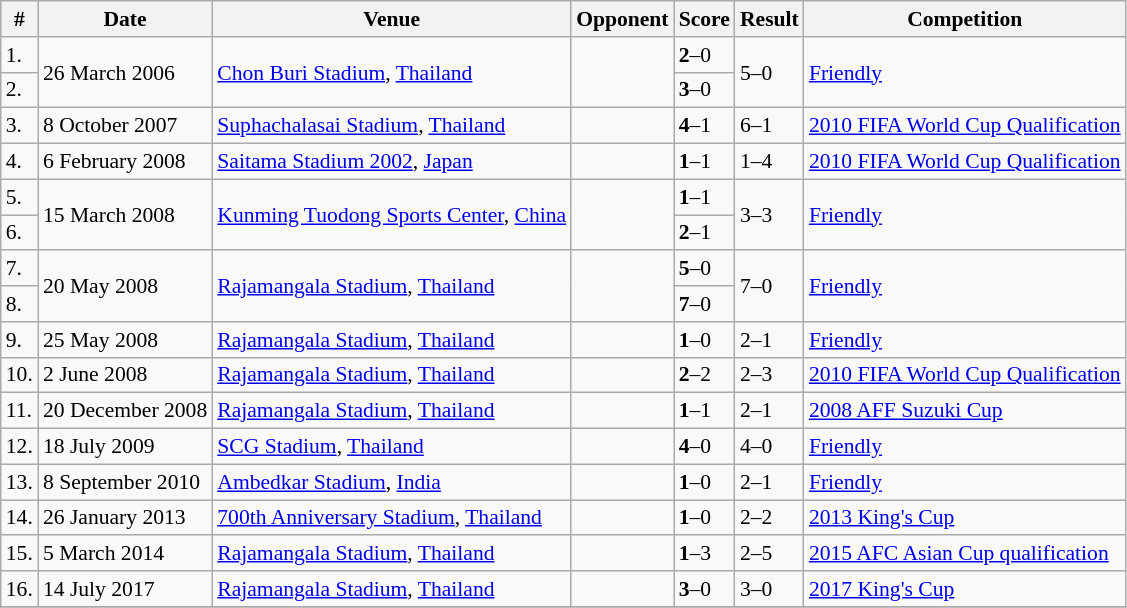<table class="wikitable" style="font-size:90%;">
<tr>
<th>#</th>
<th>Date</th>
<th>Venue</th>
<th>Opponent</th>
<th>Score</th>
<th>Result</th>
<th>Competition</th>
</tr>
<tr>
<td>1.</td>
<td rowspan="2">26 March 2006</td>
<td rowspan="2"><a href='#'>Chon Buri Stadium</a>, <a href='#'>Thailand</a></td>
<td rowspan="2"></td>
<td><strong>2</strong>–0</td>
<td rowspan="2">5–0</td>
<td rowspan="2"><a href='#'>Friendly</a></td>
</tr>
<tr>
<td>2.</td>
<td><strong>3</strong>–0</td>
</tr>
<tr>
<td>3.</td>
<td>8 October 2007</td>
<td><a href='#'>Suphachalasai Stadium</a>, <a href='#'>Thailand</a></td>
<td></td>
<td><strong>4</strong>–1</td>
<td>6–1</td>
<td><a href='#'>2010 FIFA World Cup Qualification</a></td>
</tr>
<tr>
<td>4.</td>
<td>6 February 2008</td>
<td><a href='#'>Saitama Stadium 2002</a>, <a href='#'>Japan</a></td>
<td></td>
<td><strong>1</strong>–1</td>
<td>1–4</td>
<td><a href='#'>2010 FIFA World Cup Qualification</a></td>
</tr>
<tr>
<td>5.</td>
<td rowspan="2">15 March 2008</td>
<td rowspan="2"><a href='#'>Kunming Tuodong Sports Center</a>, <a href='#'>China</a></td>
<td rowspan="2"></td>
<td><strong>1</strong>–1</td>
<td rowspan="2">3–3</td>
<td rowspan="2"><a href='#'>Friendly</a></td>
</tr>
<tr>
<td>6.</td>
<td><strong>2</strong>–1</td>
</tr>
<tr>
<td>7.</td>
<td rowspan="2">20 May 2008</td>
<td rowspan="2"><a href='#'>Rajamangala Stadium</a>, <a href='#'>Thailand</a></td>
<td rowspan="2"></td>
<td><strong>5</strong>–0</td>
<td rowspan="2">7–0</td>
<td rowspan="2"><a href='#'>Friendly</a></td>
</tr>
<tr>
<td>8.</td>
<td><strong>7</strong>–0</td>
</tr>
<tr>
<td>9.</td>
<td>25 May 2008</td>
<td><a href='#'>Rajamangala Stadium</a>, <a href='#'>Thailand</a></td>
<td></td>
<td><strong>1</strong>–0</td>
<td>2–1</td>
<td><a href='#'>Friendly</a></td>
</tr>
<tr>
<td>10.</td>
<td>2 June 2008</td>
<td><a href='#'>Rajamangala Stadium</a>, <a href='#'>Thailand</a></td>
<td></td>
<td><strong>2</strong>–2</td>
<td>2–3</td>
<td><a href='#'>2010 FIFA World Cup Qualification</a></td>
</tr>
<tr>
<td>11.</td>
<td>20 December 2008</td>
<td><a href='#'>Rajamangala Stadium</a>, <a href='#'>Thailand</a></td>
<td></td>
<td><strong>1</strong>–1</td>
<td>2–1</td>
<td><a href='#'>2008 AFF Suzuki Cup</a></td>
</tr>
<tr>
<td>12.</td>
<td>18 July 2009</td>
<td><a href='#'>SCG Stadium</a>, <a href='#'>Thailand</a></td>
<td></td>
<td><strong>4</strong>–0</td>
<td>4–0</td>
<td><a href='#'>Friendly</a></td>
</tr>
<tr>
<td>13.</td>
<td>8 September 2010</td>
<td><a href='#'>Ambedkar Stadium</a>, <a href='#'>India</a></td>
<td></td>
<td><strong>1</strong>–0</td>
<td>2–1</td>
<td><a href='#'>Friendly</a></td>
</tr>
<tr>
<td>14.</td>
<td>26 January 2013</td>
<td><a href='#'>700th Anniversary Stadium</a>, <a href='#'>Thailand</a></td>
<td></td>
<td><strong>1</strong>–0</td>
<td>2–2</td>
<td><a href='#'>2013 King's Cup</a></td>
</tr>
<tr>
<td>15.</td>
<td>5 March 2014</td>
<td><a href='#'>Rajamangala Stadium</a>, <a href='#'>Thailand</a></td>
<td></td>
<td><strong>1</strong>–3</td>
<td>2–5</td>
<td><a href='#'>2015 AFC Asian Cup qualification</a></td>
</tr>
<tr>
<td>16.</td>
<td>14 July 2017</td>
<td><a href='#'>Rajamangala Stadium</a>, <a href='#'>Thailand</a></td>
<td></td>
<td><strong>3</strong>–0</td>
<td>3–0</td>
<td><a href='#'>2017 King's Cup</a></td>
</tr>
<tr>
</tr>
</table>
